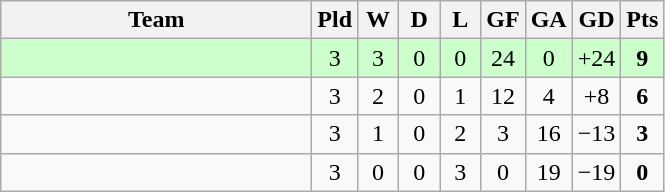<table class=wikitable style="text-align:center">
<tr>
<th width=200>Team</th>
<th width=20>Pld</th>
<th width=20>W</th>
<th width=20>D</th>
<th width=20>L</th>
<th width=20>GF</th>
<th width=20>GA</th>
<th width=20>GD</th>
<th width=20>Pts</th>
</tr>
<tr style=background:#ccffcc>
<td align=left></td>
<td>3</td>
<td>3</td>
<td>0</td>
<td>0</td>
<td>24</td>
<td>0</td>
<td>+24</td>
<td><strong>9</strong></td>
</tr>
<tr>
<td align=left></td>
<td>3</td>
<td>2</td>
<td>0</td>
<td>1</td>
<td>12</td>
<td>4</td>
<td>+8</td>
<td><strong>6</strong></td>
</tr>
<tr>
<td align=left></td>
<td>3</td>
<td>1</td>
<td>0</td>
<td>2</td>
<td>3</td>
<td>16</td>
<td>−13</td>
<td><strong>3</strong></td>
</tr>
<tr>
<td align=left></td>
<td>3</td>
<td>0</td>
<td>0</td>
<td>3</td>
<td>0</td>
<td>19</td>
<td>−19</td>
<td><strong>0</strong></td>
</tr>
</table>
